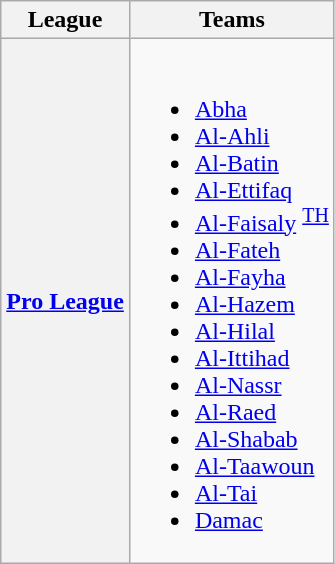<table class="wikitable">
<tr>
<th>League</th>
<th>Teams</th>
</tr>
<tr>
<th><a href='#'>Pro League</a></th>
<td valign=top><br><ul><li><a href='#'>Abha</a></li><li><a href='#'>Al-Ahli</a></li><li><a href='#'>Al-Batin</a></li><li><a href='#'>Al-Ettifaq</a></li><li><a href='#'>Al-Faisaly</a> <sup><a href='#'>TH</a></sup></li><li><a href='#'>Al-Fateh</a></li><li><a href='#'>Al-Fayha</a></li><li><a href='#'>Al-Hazem</a></li><li><a href='#'>Al-Hilal</a></li><li><a href='#'>Al-Ittihad</a></li><li><a href='#'>Al-Nassr</a></li><li><a href='#'>Al-Raed</a></li><li><a href='#'>Al-Shabab</a></li><li><a href='#'>Al-Taawoun</a></li><li><a href='#'>Al-Tai</a></li><li><a href='#'>Damac</a></li></ul></td>
</tr>
</table>
